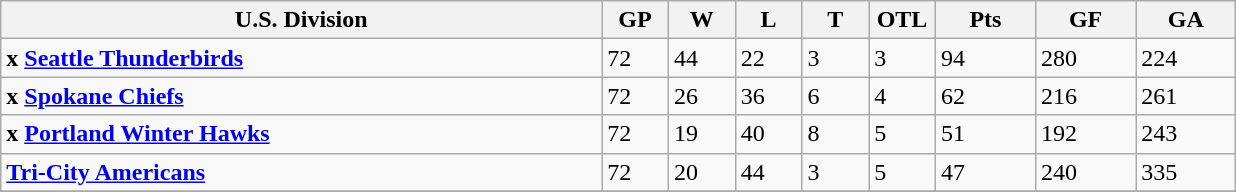<table class="wikitable">
<tr>
<th width="45%">U.S. Division</th>
<th width="5%">GP</th>
<th width="5%">W</th>
<th width="5%">L</th>
<th width="5%">T</th>
<th width="5%">OTL</th>
<th width="7.5%">Pts</th>
<th width="7.5%">GF</th>
<th width="7.5%">GA</th>
</tr>
<tr>
<td><strong>x <a href='#'>Seattle Thunderbirds</a></strong></td>
<td>72</td>
<td>44</td>
<td>22</td>
<td>3</td>
<td>3</td>
<td>94</td>
<td>280</td>
<td>224</td>
</tr>
<tr>
<td><strong>x <a href='#'>Spokane Chiefs</a></strong></td>
<td>72</td>
<td>26</td>
<td>36</td>
<td>6</td>
<td>4</td>
<td>62</td>
<td>216</td>
<td>261</td>
</tr>
<tr>
<td><strong>x <a href='#'>Portland Winter Hawks</a></strong></td>
<td>72</td>
<td>19</td>
<td>40</td>
<td>8</td>
<td>5</td>
<td>51</td>
<td>192</td>
<td>243</td>
</tr>
<tr>
<td><strong><a href='#'>Tri-City Americans</a></strong></td>
<td>72</td>
<td>20</td>
<td>44</td>
<td>3</td>
<td>5</td>
<td>47</td>
<td>240</td>
<td>335</td>
</tr>
<tr>
</tr>
</table>
